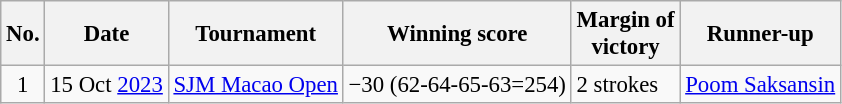<table class="wikitable" style="font-size:95%;">
<tr>
<th>No.</th>
<th>Date</th>
<th>Tournament</th>
<th>Winning score</th>
<th>Margin of<br>victory</th>
<th>Runner-up</th>
</tr>
<tr>
<td align=center>1</td>
<td align=right>15 Oct <a href='#'>2023</a></td>
<td><a href='#'>SJM Macao Open</a></td>
<td>−30 (62-64-65-63=254)</td>
<td>2 strokes</td>
<td> <a href='#'>Poom Saksansin</a></td>
</tr>
</table>
